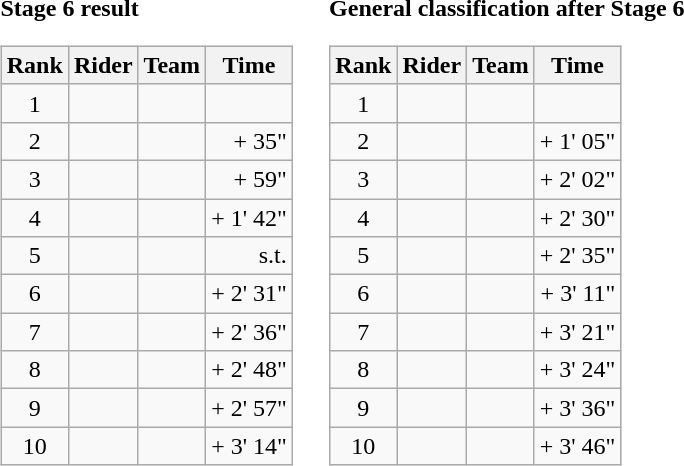<table>
<tr>
<td><strong>Stage 6 result</strong><br><table class="wikitable">
<tr>
<th scope="col">Rank</th>
<th scope="col">Rider</th>
<th scope="col">Team</th>
<th scope="col">Time</th>
</tr>
<tr>
<td style="text-align:center;">1</td>
<td></td>
<td></td>
<td style="text-align:right;"></td>
</tr>
<tr>
<td style="text-align:center;">2</td>
<td></td>
<td></td>
<td style="text-align:right;">+ 35"</td>
</tr>
<tr>
<td style="text-align:center;">3</td>
<td></td>
<td></td>
<td style="text-align:right;">+ 59"</td>
</tr>
<tr>
<td style="text-align:center;">4</td>
<td></td>
<td></td>
<td style="text-align:right;">+ 1' 42"</td>
</tr>
<tr>
<td style="text-align:center;">5</td>
<td></td>
<td></td>
<td style="text-align:right;">s.t.</td>
</tr>
<tr>
<td style="text-align:center;">6</td>
<td></td>
<td></td>
<td style="text-align:right;">+ 2' 31"</td>
</tr>
<tr>
<td style="text-align:center;">7</td>
<td></td>
<td></td>
<td style="text-align:right;">+ 2' 36"</td>
</tr>
<tr>
<td style="text-align:center;">8</td>
<td></td>
<td></td>
<td style="text-align:right;">+ 2' 48"</td>
</tr>
<tr>
<td style="text-align:center;">9</td>
<td></td>
<td></td>
<td style="text-align:right;">+ 2' 57"</td>
</tr>
<tr>
<td style="text-align:center;">10</td>
<td></td>
<td></td>
<td style="text-align:right;">+ 3' 14"</td>
</tr>
</table>
</td>
<td></td>
<td><strong>General classification after Stage 6</strong><br><table class="wikitable">
<tr>
<th scope="col">Rank</th>
<th scope="col">Rider</th>
<th scope="col">Team</th>
<th scope="col">Time</th>
</tr>
<tr>
<td style="text-align:center;">1</td>
<td></td>
<td></td>
<td style="text-align:right;"></td>
</tr>
<tr>
<td style="text-align:center;">2</td>
<td></td>
<td></td>
<td style="text-align:right;">+ 1' 05"</td>
</tr>
<tr>
<td style="text-align:center;">3</td>
<td></td>
<td></td>
<td style="text-align:right;">+ 2' 02"</td>
</tr>
<tr>
<td style="text-align:center;">4</td>
<td></td>
<td></td>
<td style="text-align:right;">+ 2' 30"</td>
</tr>
<tr>
<td style="text-align:center;">5</td>
<td></td>
<td></td>
<td style="text-align:right;">+ 2' 35"</td>
</tr>
<tr>
<td style="text-align:center;">6</td>
<td></td>
<td></td>
<td style="text-align:right;">+ 3' 11"</td>
</tr>
<tr>
<td style="text-align:center;">7</td>
<td></td>
<td></td>
<td style="text-align:right;">+ 3' 21"</td>
</tr>
<tr>
<td style="text-align:center;">8</td>
<td></td>
<td></td>
<td style="text-align:right;">+ 3' 24"</td>
</tr>
<tr>
<td style="text-align:center;">9</td>
<td></td>
<td></td>
<td style="text-align:right;">+ 3' 36"</td>
</tr>
<tr>
<td style="text-align:center;">10</td>
<td></td>
<td></td>
<td style="text-align:right;">+ 3' 46"</td>
</tr>
</table>
</td>
</tr>
</table>
